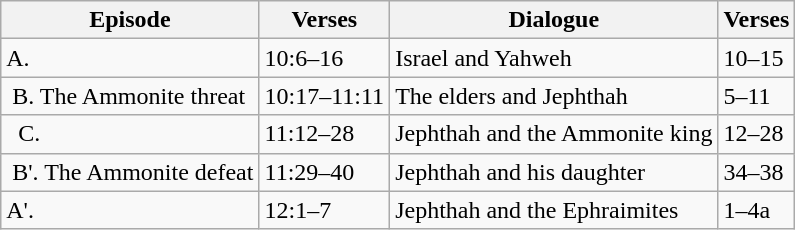<table class=wikitable>
<tr>
<th>Episode</th>
<th>Verses</th>
<th>Dialogue</th>
<th>Verses</th>
</tr>
<tr>
<td>A.</td>
<td>10:6–16</td>
<td>Israel and Yahweh</td>
<td>10–15</td>
</tr>
<tr>
<td> B. The Ammonite threat</td>
<td>10:17–11:11</td>
<td>The elders and Jephthah</td>
<td>5–11</td>
</tr>
<tr>
<td>  C.</td>
<td>11:12–28</td>
<td>Jephthah and the Ammonite king</td>
<td>12–28</td>
</tr>
<tr>
<td> B'. The Ammonite defeat</td>
<td>11:29–40</td>
<td>Jephthah and his daughter</td>
<td>34–38</td>
</tr>
<tr>
<td>A'.</td>
<td>12:1–7</td>
<td>Jephthah and the Ephraimites</td>
<td>1–4a</td>
</tr>
</table>
